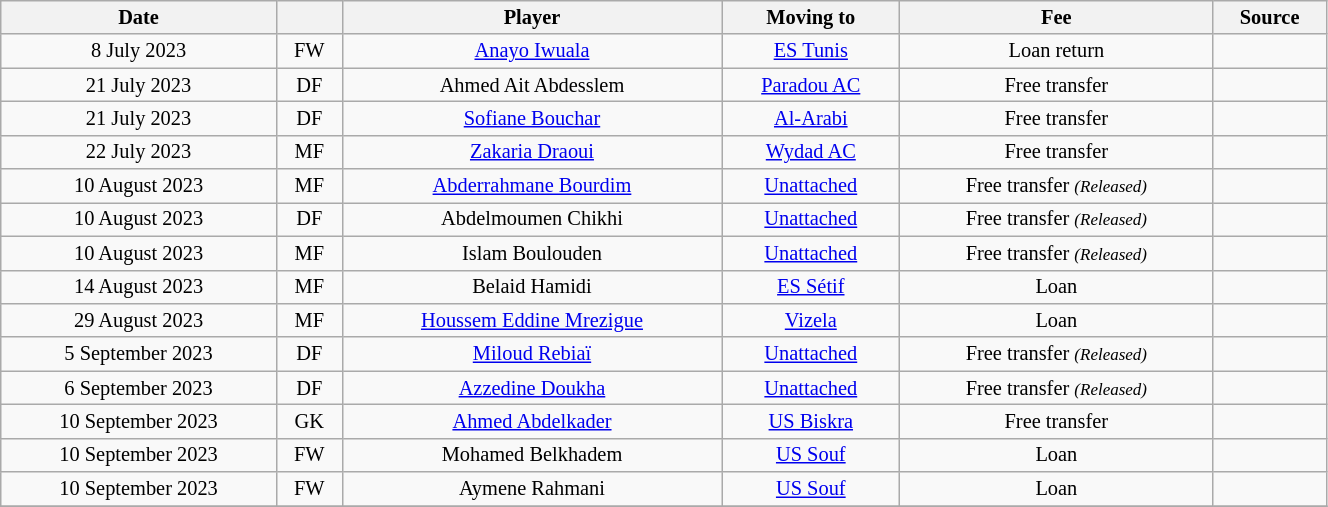<table class="wikitable sortable" style="width:70%; text-align:center; font-size:85%; text-align:centre;">
<tr>
<th>Date</th>
<th></th>
<th>Player</th>
<th>Moving to</th>
<th>Fee</th>
<th>Source</th>
</tr>
<tr>
<td>8 July 2023</td>
<td>FW</td>
<td> <a href='#'>Anayo Iwuala</a></td>
<td> <a href='#'>ES Tunis</a></td>
<td>Loan return</td>
<td></td>
</tr>
<tr>
<td>21 July 2023</td>
<td>DF</td>
<td> Ahmed Ait Abdesslem</td>
<td><a href='#'>Paradou AC</a></td>
<td>Free transfer</td>
<td></td>
</tr>
<tr>
<td>21 July 2023</td>
<td>DF</td>
<td> <a href='#'>Sofiane Bouchar</a></td>
<td> <a href='#'>Al-Arabi</a></td>
<td>Free transfer</td>
<td></td>
</tr>
<tr>
<td>22 July 2023</td>
<td>MF</td>
<td> <a href='#'>Zakaria Draoui</a></td>
<td> <a href='#'>Wydad AC</a></td>
<td>Free transfer</td>
<td></td>
</tr>
<tr>
<td>10 August 2023</td>
<td>MF</td>
<td> <a href='#'>Abderrahmane Bourdim</a></td>
<td><a href='#'>Unattached</a></td>
<td>Free transfer <small><em>(Released)</em></small></td>
<td></td>
</tr>
<tr>
<td>10 August 2023</td>
<td>DF</td>
<td> Abdelmoumen Chikhi</td>
<td><a href='#'>Unattached</a></td>
<td>Free transfer <small><em>(Released)</em></small></td>
<td></td>
</tr>
<tr>
<td>10 August 2023</td>
<td>MF</td>
<td> Islam Boulouden</td>
<td><a href='#'>Unattached</a></td>
<td>Free transfer <small><em>(Released)</em></small></td>
<td></td>
</tr>
<tr>
<td>14 August 2023</td>
<td>MF</td>
<td> Belaid Hamidi</td>
<td><a href='#'>ES Sétif</a></td>
<td>Loan</td>
<td></td>
</tr>
<tr>
<td>29 August 2023</td>
<td>MF</td>
<td> <a href='#'>Houssem Eddine Mrezigue</a></td>
<td> <a href='#'>Vizela</a></td>
<td>Loan</td>
<td></td>
</tr>
<tr>
<td>5 September 2023</td>
<td>DF</td>
<td> <a href='#'>Miloud Rebiaï</a></td>
<td><a href='#'>Unattached</a></td>
<td>Free transfer <small><em>(Released)</em></small></td>
<td></td>
</tr>
<tr>
<td>6 September 2023</td>
<td>DF</td>
<td> <a href='#'>Azzedine Doukha</a></td>
<td><a href='#'>Unattached</a></td>
<td>Free transfer <small><em>(Released)</em></small></td>
<td></td>
</tr>
<tr>
<td>10 September 2023</td>
<td>GK</td>
<td> <a href='#'>Ahmed Abdelkader</a></td>
<td><a href='#'>US Biskra</a></td>
<td>Free transfer</td>
<td></td>
</tr>
<tr>
<td>10 September 2023</td>
<td>FW</td>
<td> Mohamed Belkhadem</td>
<td><a href='#'>US Souf</a></td>
<td>Loan</td>
<td></td>
</tr>
<tr>
<td>10 September 2023</td>
<td>FW</td>
<td> Aymene Rahmani</td>
<td><a href='#'>US Souf</a></td>
<td>Loan</td>
<td></td>
</tr>
<tr>
</tr>
</table>
